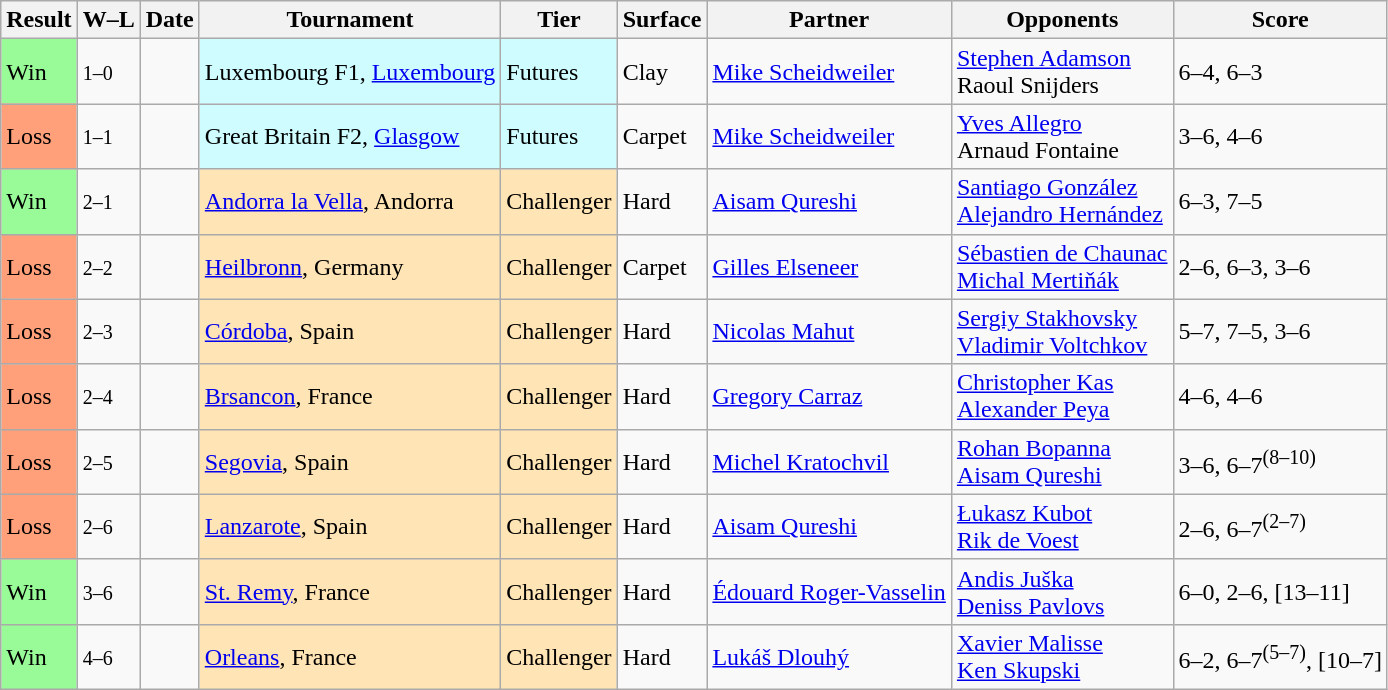<table class="sortable wikitable">
<tr>
<th>Result</th>
<th class="unsortable">W–L</th>
<th>Date</th>
<th>Tournament</th>
<th>Tier</th>
<th>Surface</th>
<th>Partner</th>
<th>Opponents</th>
<th class="unsortable">Score</th>
</tr>
<tr>
<td bgcolor=98FB98>Win</td>
<td><small>1–0</small></td>
<td></td>
<td style="background:#cffcff;">Luxembourg F1, <a href='#'>Luxembourg</a></td>
<td style="background:#cffcff;">Futures</td>
<td>Clay</td>
<td> <a href='#'>Mike Scheidweiler</a></td>
<td> <a href='#'>Stephen Adamson</a> <br>  Raoul Snijders</td>
<td>6–4, 6–3</td>
</tr>
<tr>
<td bgcolor=FFA07A>Loss</td>
<td><small>1–1</small></td>
<td></td>
<td style="background:#cffcff;">Great Britain F2, <a href='#'>Glasgow</a></td>
<td style="background:#cffcff;">Futures</td>
<td>Carpet</td>
<td> <a href='#'>Mike Scheidweiler</a></td>
<td> <a href='#'>Yves Allegro</a> <br>  Arnaud Fontaine</td>
<td>3–6, 4–6</td>
</tr>
<tr>
<td bgcolor=98FB98>Win</td>
<td><small>2–1</small></td>
<td></td>
<td style="background:moccasin;"><a href='#'>Andorra la Vella</a>, Andorra</td>
<td style="background:moccasin;">Challenger</td>
<td>Hard</td>
<td> <a href='#'>Aisam Qureshi</a></td>
<td> <a href='#'>Santiago González</a> <br>  <a href='#'>Alejandro Hernández</a></td>
<td>6–3, 7–5</td>
</tr>
<tr>
<td bgcolor=FFA07A>Loss</td>
<td><small>2–2</small></td>
<td></td>
<td style="background:moccasin;"><a href='#'>Heilbronn</a>, Germany</td>
<td style="background:moccasin;">Challenger</td>
<td>Carpet</td>
<td> <a href='#'>Gilles Elseneer</a></td>
<td> <a href='#'>Sébastien de Chaunac</a> <br>  <a href='#'>Michal Mertiňák</a></td>
<td>2–6, 6–3, 3–6</td>
</tr>
<tr>
<td bgcolor=FFA07A>Loss</td>
<td><small>2–3</small></td>
<td></td>
<td style="background:moccasin;"><a href='#'>Córdoba</a>, Spain</td>
<td style="background:moccasin;">Challenger</td>
<td>Hard</td>
<td> <a href='#'>Nicolas Mahut</a></td>
<td> <a href='#'>Sergiy Stakhovsky</a> <br>  <a href='#'>Vladimir Voltchkov</a></td>
<td>5–7, 7–5, 3–6</td>
</tr>
<tr>
<td bgcolor=FFA07A>Loss</td>
<td><small>2–4</small></td>
<td></td>
<td style="background:moccasin;"><a href='#'>Brsancon</a>, France</td>
<td style="background:moccasin;">Challenger</td>
<td>Hard</td>
<td> <a href='#'>Gregory Carraz</a></td>
<td> <a href='#'>Christopher Kas</a> <br>  <a href='#'>Alexander Peya</a></td>
<td>4–6, 4–6</td>
</tr>
<tr>
<td bgcolor=FFA07A>Loss</td>
<td><small>2–5</small></td>
<td></td>
<td style="background:moccasin;"><a href='#'>Segovia</a>, Spain</td>
<td style="background:moccasin;">Challenger</td>
<td>Hard</td>
<td> <a href='#'>Michel Kratochvil</a></td>
<td> <a href='#'>Rohan Bopanna</a> <br>  <a href='#'>Aisam Qureshi</a></td>
<td>3–6, 6–7<sup>(8–10)</sup></td>
</tr>
<tr>
<td bgcolor=FFA07A>Loss</td>
<td><small>2–6</small></td>
<td></td>
<td style="background:moccasin;"><a href='#'>Lanzarote</a>, Spain</td>
<td style="background:moccasin;">Challenger</td>
<td>Hard</td>
<td> <a href='#'>Aisam Qureshi</a></td>
<td> <a href='#'>Łukasz Kubot</a> <br>  <a href='#'>Rik de Voest</a></td>
<td>2–6, 6–7<sup>(2–7)</sup></td>
</tr>
<tr>
<td bgcolor=98FB98>Win</td>
<td><small>3–6</small></td>
<td></td>
<td style="background:moccasin;"><a href='#'>St. Remy</a>, France</td>
<td style="background:moccasin;">Challenger</td>
<td>Hard</td>
<td> <a href='#'>Édouard Roger-Vasselin</a></td>
<td> <a href='#'>Andis Juška</a> <br>  <a href='#'>Deniss Pavlovs</a></td>
<td>6–0, 2–6, [13–11]</td>
</tr>
<tr>
<td bgcolor=98FB98>Win</td>
<td><small>4–6</small></td>
<td></td>
<td style="background:moccasin;"><a href='#'>Orleans</a>, France</td>
<td style="background:moccasin;">Challenger</td>
<td>Hard</td>
<td> <a href='#'>Lukáš Dlouhý</a></td>
<td> <a href='#'>Xavier Malisse</a> <br>  <a href='#'>Ken Skupski</a></td>
<td>6–2, 6–7<sup>(5–7)</sup>, [10–7]</td>
</tr>
</table>
